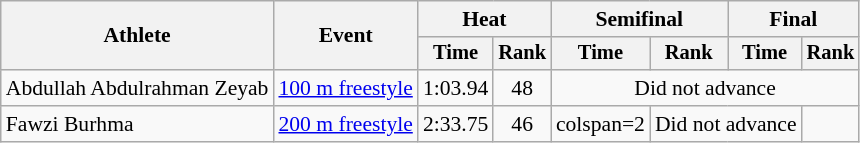<table class=wikitable style=font-size:90%;text-align:center>
<tr>
<th rowspan=2>Athlete</th>
<th rowspan=2>Event</th>
<th colspan=2>Heat</th>
<th colspan=2>Semifinal</th>
<th colspan=2>Final</th>
</tr>
<tr style=font-size:95%>
<th>Time</th>
<th>Rank</th>
<th>Time</th>
<th>Rank</th>
<th>Time</th>
<th>Rank</th>
</tr>
<tr>
<td align=left>Abdullah Abdulrahman Zeyab</td>
<td align=left><a href='#'>100 m freestyle</a></td>
<td>1:03.94</td>
<td>48</td>
<td colspan=4>Did not advance</td>
</tr>
<tr>
<td align=left>Fawzi Burhma</td>
<td align=left><a href='#'>200 m freestyle</a></td>
<td>2:33.75</td>
<td>46</td>
<td>colspan=2 </td>
<td colspan=2>Did not advance</td>
</tr>
</table>
